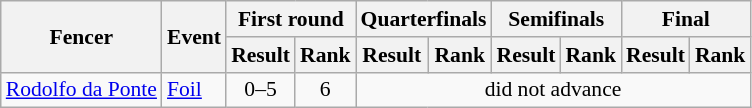<table class=wikitable style="font-size:90%">
<tr>
<th rowspan=2>Fencer</th>
<th rowspan=2>Event</th>
<th colspan=2>First round</th>
<th colspan=2>Quarterfinals</th>
<th colspan=2>Semifinals</th>
<th colspan=2>Final</th>
</tr>
<tr>
<th>Result</th>
<th>Rank</th>
<th>Result</th>
<th>Rank</th>
<th>Result</th>
<th>Rank</th>
<th>Result</th>
<th>Rank</th>
</tr>
<tr>
<td><a href='#'>Rodolfo da Ponte</a></td>
<td><a href='#'>Foil</a></td>
<td align=center>0–5</td>
<td align=center>6</td>
<td align=center colspan=6>did not advance</td>
</tr>
</table>
